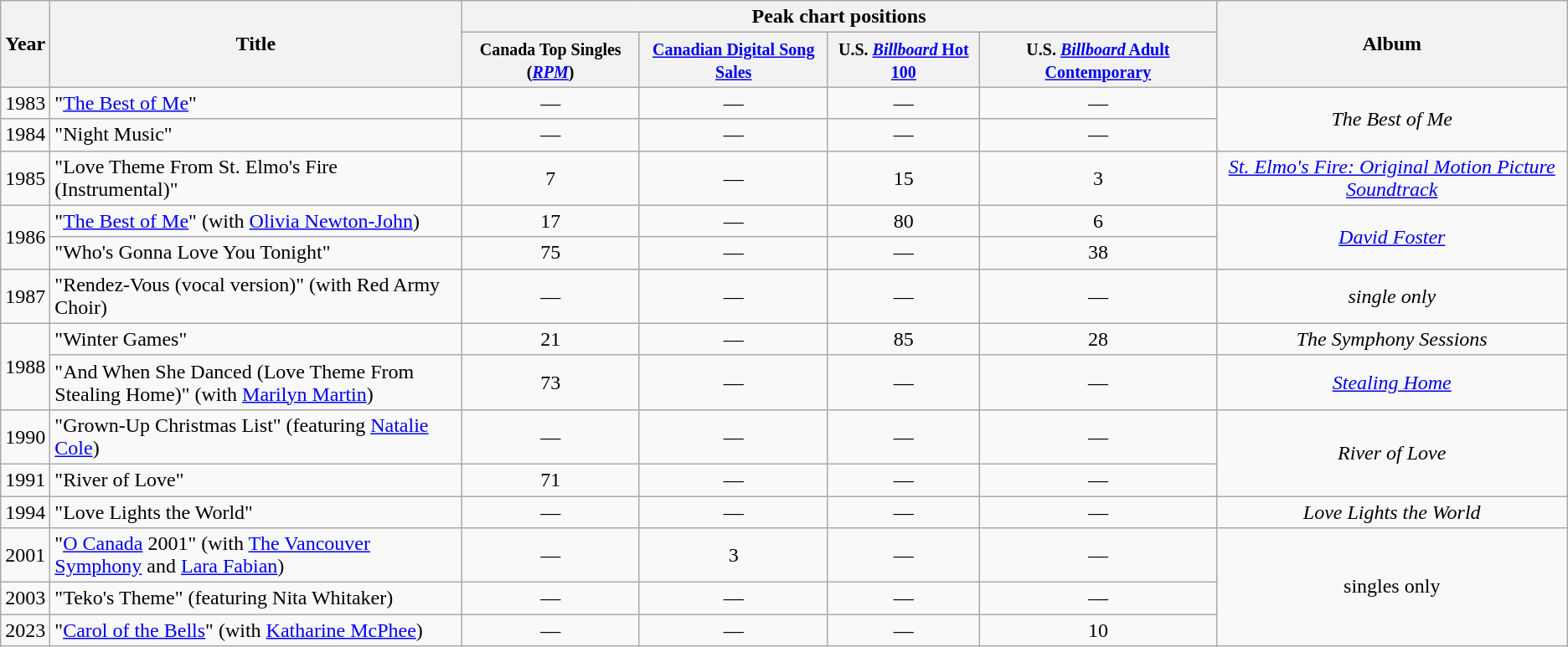<table class="wikitable">
<tr>
<th rowspan="2" scope="col">Year</th>
<th scope="col" rowspan=2 style="width:20em;">Title</th>
<th scope="col" colspan=4>Peak chart positions</th>
<th scope="col" rowspan=2 style="width:17em;">Album</th>
</tr>
<tr>
<th scope="col"><small>Canada Top Singles (<em><a href='#'>RPM</a></em>)</small><br></th>
<th scope="col"><small><a href='#'>Canadian Digital Song Sales</a></small><br></th>
<th scope="col"><small>U.S. <a href='#'><em>Billboard</em> Hot 100</a></small><br></th>
<th scope="col"><small>U.S. <a href='#'><em>Billboard</em> Adult Contemporary</a></small><br></th>
</tr>
<tr>
<td align="center">1983</td>
<td>"<a href='#'>The Best of Me</a>"</td>
<td align="center">—</td>
<td align="center">—</td>
<td align="center">—</td>
<td align="center">—</td>
<td rowspan="2" align="center"><em>The Best of Me</em></td>
</tr>
<tr>
<td align="center">1984</td>
<td>"Night Music"</td>
<td align="center">—</td>
<td align="center">—</td>
<td align="center">—</td>
<td align="center">—</td>
</tr>
<tr>
<td align="center">1985</td>
<td>"Love Theme From St. Elmo's Fire (Instrumental)"</td>
<td align="center">7</td>
<td align="center">—</td>
<td align="center">15</td>
<td align="center">3</td>
<td align="center"><em><a href='#'>St. Elmo's Fire: Original Motion Picture Soundtrack</a></em></td>
</tr>
<tr>
<td rowspan="2" align="center">1986</td>
<td>"<a href='#'>The Best of Me</a>" (with <a href='#'>Olivia Newton-John</a>)</td>
<td align="center">17</td>
<td align="center">—</td>
<td align="center">80</td>
<td align="center">6</td>
<td rowspan="2" style="text-align: center;"><em><a href='#'>David Foster</a></em></td>
</tr>
<tr>
<td>"Who's Gonna Love You Tonight"</td>
<td align="center">75</td>
<td align="center">—</td>
<td align="center">—</td>
<td align="center">38</td>
</tr>
<tr>
<td align="center">1987</td>
<td>"Rendez-Vous (vocal version)" (with Red Army Choir)</td>
<td align="center">—</td>
<td align="center">—</td>
<td align="center">—</td>
<td align="center">—</td>
<td align="center"><em>single only</em></td>
</tr>
<tr>
<td rowspan="2" align="center">1988</td>
<td>"Winter Games"</td>
<td align="center">21</td>
<td align="center">—</td>
<td align="center">85</td>
<td align="center">28</td>
<td align="center"><em>The Symphony Sessions</em></td>
</tr>
<tr>
<td>"And When She Danced (Love Theme From Stealing Home)" (with <a href='#'>Marilyn Martin</a>)</td>
<td align="center">73</td>
<td align="center">—</td>
<td align="center">—</td>
<td align="center">—</td>
<td align="center"><em><a href='#'>Stealing Home</a></em></td>
</tr>
<tr>
<td align="center">1990</td>
<td>"Grown-Up Christmas List" (featuring <a href='#'>Natalie Cole</a>)</td>
<td align="center">—</td>
<td align="center">—</td>
<td align="center">—</td>
<td align="center">—</td>
<td rowspan="2" style="text-align: center;"><em>River of Love</em></td>
</tr>
<tr>
<td align="center">1991</td>
<td>"River of Love"</td>
<td align="center">71</td>
<td align="center">—</td>
<td align="center">—</td>
<td align="center">—</td>
</tr>
<tr>
<td align="center">1994</td>
<td>"Love Lights the World"</td>
<td align="center">—</td>
<td align="center">—</td>
<td align="center">—</td>
<td align="center">—</td>
<td align="center"><em>Love Lights the World</em></td>
</tr>
<tr>
<td align="center">2001</td>
<td>"<a href='#'>O Canada</a> 2001" (with <a href='#'>The Vancouver Symphony</a> and <a href='#'>Lara Fabian</a>)</td>
<td align="center">—</td>
<td align="center">3</td>
<td align="center">—</td>
<td align="center">—</td>
<td rowspan="3" style="text-align: center;">singles only</td>
</tr>
<tr>
<td align="center">2003</td>
<td>"Teko's Theme" (featuring Nita Whitaker)</td>
<td align="center">—</td>
<td align="center">—</td>
<td align="center">—</td>
<td align="center">—</td>
</tr>
<tr>
<td align="center">2023</td>
<td>"<a href='#'>Carol of the Bells</a>" (with <a href='#'>Katharine McPhee</a>)</td>
<td align="center">—</td>
<td align="center">—</td>
<td align="center">—</td>
<td align="center">10</td>
</tr>
</table>
